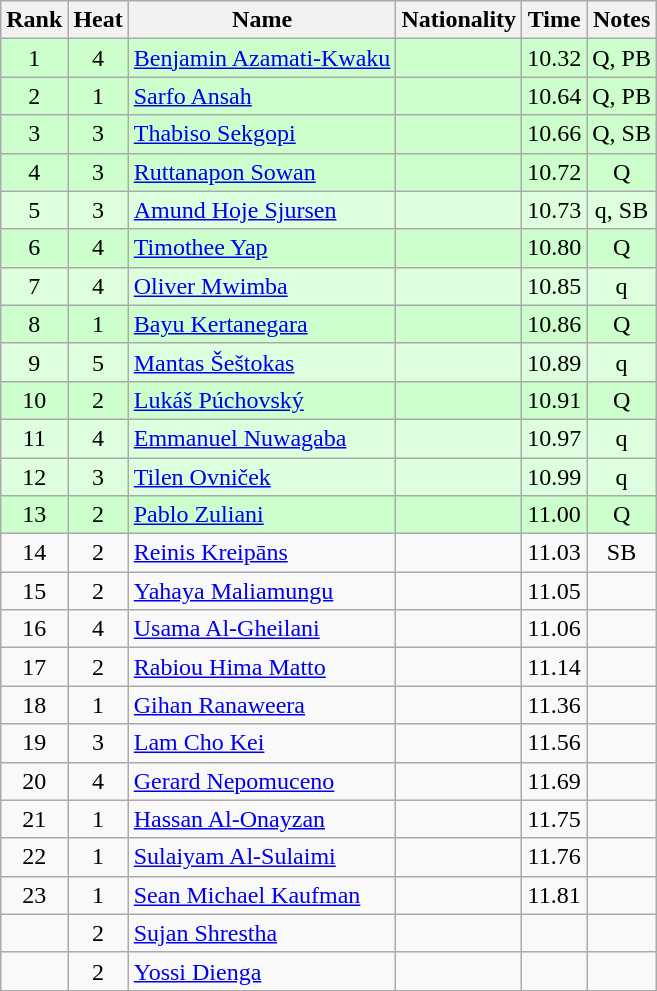<table class="wikitable sortable" style="text-align:center">
<tr>
<th>Rank</th>
<th>Heat</th>
<th>Name</th>
<th>Nationality</th>
<th>Time</th>
<th>Notes</th>
</tr>
<tr bgcolor=ccffcc>
<td>1</td>
<td>4</td>
<td align=left><a href='#'>Benjamin Azamati-Kwaku</a></td>
<td align=left></td>
<td>10.32</td>
<td>Q, PB</td>
</tr>
<tr bgcolor=ccffcc>
<td>2</td>
<td>1</td>
<td align=left><a href='#'>Sarfo Ansah</a></td>
<td align=left></td>
<td>10.64</td>
<td>Q, PB</td>
</tr>
<tr bgcolor=ccffcc>
<td>3</td>
<td>3</td>
<td align=left><a href='#'>Thabiso Sekgopi</a></td>
<td align=left></td>
<td>10.66</td>
<td>Q, SB</td>
</tr>
<tr bgcolor=ccffcc>
<td>4</td>
<td>3</td>
<td align=left><a href='#'>Ruttanapon Sowan</a></td>
<td align=left></td>
<td>10.72</td>
<td>Q</td>
</tr>
<tr bgcolor=ddffdd>
<td>5</td>
<td>3</td>
<td align=left><a href='#'>Amund Hoje Sjursen</a></td>
<td align=left></td>
<td>10.73</td>
<td>q, SB</td>
</tr>
<tr bgcolor=ccffcc>
<td>6</td>
<td>4</td>
<td align=left><a href='#'>Timothee Yap</a></td>
<td align=left></td>
<td>10.80</td>
<td>Q</td>
</tr>
<tr bgcolor=ddffdd>
<td>7</td>
<td>4</td>
<td align=left><a href='#'>Oliver Mwimba</a></td>
<td align=left></td>
<td>10.85</td>
<td>q</td>
</tr>
<tr bgcolor=ccffcc>
<td>8</td>
<td>1</td>
<td align=left><a href='#'>Bayu Kertanegara</a></td>
<td align=left></td>
<td>10.86</td>
<td>Q</td>
</tr>
<tr bgcolor=ddffdd>
<td>9</td>
<td>5</td>
<td align=left><a href='#'>Mantas Šeštokas</a></td>
<td align=left></td>
<td>10.89</td>
<td>q</td>
</tr>
<tr bgcolor=ccffcc>
<td>10</td>
<td>2</td>
<td align=left><a href='#'>Lukáš Púchovský</a></td>
<td align=left></td>
<td>10.91</td>
<td>Q</td>
</tr>
<tr bgcolor=ddffdd>
<td>11</td>
<td>4</td>
<td align=left><a href='#'>Emmanuel Nuwagaba</a></td>
<td align=left></td>
<td>10.97</td>
<td>q</td>
</tr>
<tr bgcolor=ddffdd>
<td>12</td>
<td>3</td>
<td align=left><a href='#'>Tilen Ovniček</a></td>
<td align=left></td>
<td>10.99</td>
<td>q</td>
</tr>
<tr bgcolor=ccffcc>
<td>13</td>
<td>2</td>
<td align=left><a href='#'>Pablo Zuliani</a></td>
<td align=left></td>
<td>11.00</td>
<td>Q</td>
</tr>
<tr>
<td>14</td>
<td>2</td>
<td align=left><a href='#'>Reinis Kreipāns</a></td>
<td align=left></td>
<td>11.03</td>
<td>SB</td>
</tr>
<tr>
<td>15</td>
<td>2</td>
<td align=left><a href='#'>Yahaya Maliamungu</a></td>
<td align=left></td>
<td>11.05</td>
<td></td>
</tr>
<tr>
<td>16</td>
<td>4</td>
<td align=left><a href='#'>Usama Al-Gheilani</a></td>
<td align=left></td>
<td>11.06</td>
<td></td>
</tr>
<tr>
<td>17</td>
<td>2</td>
<td align=left><a href='#'>Rabiou Hima Matto</a></td>
<td align=left></td>
<td>11.14</td>
<td></td>
</tr>
<tr>
<td>18</td>
<td>1</td>
<td align=left><a href='#'>Gihan Ranaweera</a></td>
<td align=left></td>
<td>11.36</td>
<td></td>
</tr>
<tr>
<td>19</td>
<td>3</td>
<td align=left><a href='#'>Lam Cho Kei</a></td>
<td align=left></td>
<td>11.56</td>
<td></td>
</tr>
<tr>
<td>20</td>
<td>4</td>
<td align=left><a href='#'>Gerard Nepomuceno</a></td>
<td align=left></td>
<td>11.69</td>
<td></td>
</tr>
<tr>
<td>21</td>
<td>1</td>
<td align=left><a href='#'>Hassan Al-Onayzan</a></td>
<td align=left></td>
<td>11.75</td>
<td></td>
</tr>
<tr>
<td>22</td>
<td>1</td>
<td align=left><a href='#'>Sulaiyam Al-Sulaimi</a></td>
<td align=left></td>
<td>11.76</td>
<td></td>
</tr>
<tr>
<td>23</td>
<td>1</td>
<td align=left><a href='#'>Sean Michael Kaufman</a></td>
<td align=left></td>
<td>11.81</td>
<td></td>
</tr>
<tr>
<td></td>
<td>2</td>
<td align=left><a href='#'>Sujan Shrestha</a></td>
<td align=left></td>
<td></td>
<td></td>
</tr>
<tr>
<td></td>
<td>2</td>
<td align=left><a href='#'>Yossi Dienga</a></td>
<td align=left></td>
<td></td>
<td></td>
</tr>
</table>
